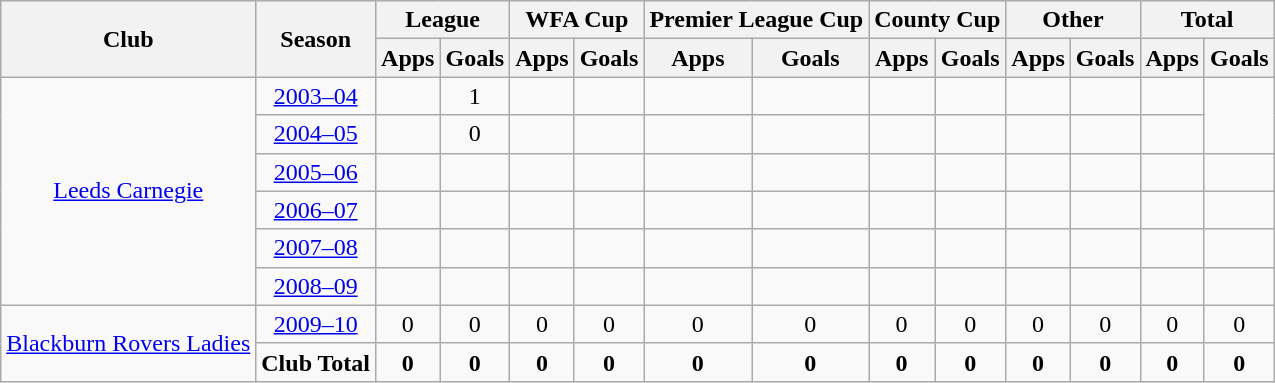<table class="wikitable" border="1" style="text-align: center;">
<tr>
<th rowspan="2">Club</th>
<th rowspan="2">Season</th>
<th colspan="2">League</th>
<th colspan="2">WFA Cup</th>
<th colspan="2">Premier League Cup</th>
<th colspan="2">County Cup</th>
<th colspan="2">Other</th>
<th colspan="2">Total</th>
</tr>
<tr>
<th>Apps</th>
<th>Goals</th>
<th>Apps</th>
<th>Goals</th>
<th>Apps</th>
<th>Goals</th>
<th>Apps</th>
<th>Goals</th>
<th>Apps</th>
<th>Goals</th>
<th>Apps</th>
<th>Goals</th>
</tr>
<tr>
<td rowspan="6" valign="center"><a href='#'>Leeds Carnegie</a></td>
<td><a href='#'>2003–04</a></td>
<td></td>
<td>1</td>
<td></td>
<td></td>
<td></td>
<td></td>
<td></td>
<td></td>
<td></td>
<td></td>
<td></td>
</tr>
<tr>
<td><a href='#'>2004–05</a></td>
<td></td>
<td>0</td>
<td></td>
<td></td>
<td></td>
<td></td>
<td></td>
<td></td>
<td></td>
<td></td>
<td></td>
</tr>
<tr>
<td><a href='#'>2005–06</a></td>
<td></td>
<td></td>
<td></td>
<td></td>
<td></td>
<td></td>
<td></td>
<td></td>
<td></td>
<td></td>
<td></td>
<td></td>
</tr>
<tr>
<td><a href='#'>2006–07</a></td>
<td></td>
<td></td>
<td></td>
<td></td>
<td></td>
<td></td>
<td></td>
<td></td>
<td></td>
<td></td>
<td></td>
<td></td>
</tr>
<tr>
<td><a href='#'>2007–08</a></td>
<td></td>
<td></td>
<td></td>
<td></td>
<td></td>
<td></td>
<td></td>
<td></td>
<td></td>
<td></td>
<td></td>
<td></td>
</tr>
<tr>
<td><a href='#'>2008–09</a></td>
<td></td>
<td></td>
<td></td>
<td></td>
<td></td>
<td></td>
<td></td>
<td></td>
<td></td>
<td></td>
<td></td>
<td></td>
</tr>
<tr>
<td rowspan="2" valign="center"><a href='#'>Blackburn Rovers Ladies</a></td>
<td><a href='#'>2009–10</a></td>
<td>0</td>
<td>0</td>
<td>0</td>
<td>0</td>
<td>0</td>
<td>0</td>
<td>0</td>
<td>0</td>
<td>0</td>
<td>0</td>
<td>0</td>
<td>0</td>
</tr>
<tr>
<td><strong>Club Total</strong></td>
<td><strong>0</strong></td>
<td><strong>0</strong></td>
<td><strong>0</strong></td>
<td><strong>0</strong></td>
<td><strong>0</strong></td>
<td><strong>0</strong></td>
<td><strong>0</strong></td>
<td><strong>0</strong></td>
<td><strong>0</strong></td>
<td><strong>0</strong></td>
<td><strong>0</strong></td>
<td><strong>0</strong></td>
</tr>
</table>
